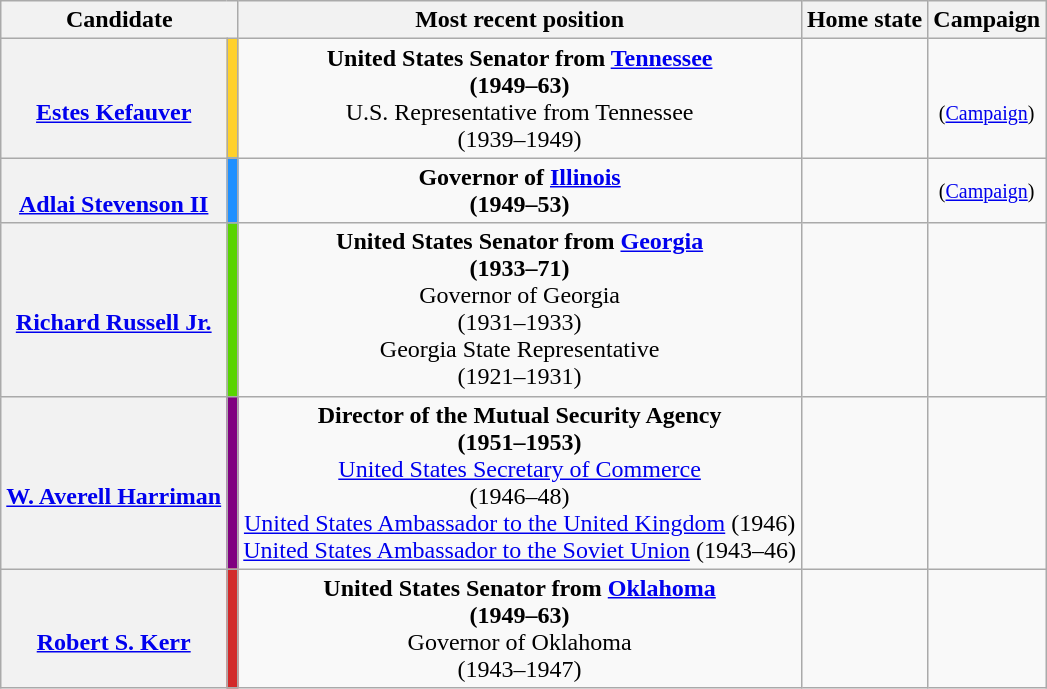<table class="wikitable sortable" style="text-align:center;">
<tr>
<th colspan="2">Candidate</th>
<th class="unsortable">Most recent position</th>
<th>Home state</th>
<th data-sort-type="date">Campaign</th>
</tr>
<tr>
<th scope="row" data-sort-value="Kefauver"><br><a href='#'>Estes Kefauver</a></th>
<td style="background:#ffd12b;"></td>
<td><strong>United States Senator from <a href='#'>Tennessee</a><br>(1949–63)</strong><br>U.S. Representative from Tennessee<br>(1939–1949)</td>
<td></td>
<td><br><small>(<a href='#'>Campaign</a>)</small></td>
</tr>
<tr>
<th scope="row" data-sort-value="Stevenson"><br><a href='#'>Adlai Stevenson II</a></th>
<td style="background:#1E90FF;"></td>
<td><strong>Governor of <a href='#'>Illinois</a><br>(1949–53)</strong></td>
<td></td>
<td data-sort-value="03-04-2016"><small>(<a href='#'>Campaign</a>)</small></td>
</tr>
<tr>
<th scope="row" data-sort-value="Russell"><br><a href='#'>Richard Russell Jr.</a></th>
<td style="background:#58d400;"></td>
<td><strong>United States Senator from <a href='#'>Georgia</a><br>(1933–71)</strong><br>Governor of Georgia<br>(1931–1933)<br>Georgia State Representative<br>(1921–1931)</td>
<td></td>
<td></td>
</tr>
<tr>
<th scope="row" data-sort-value="Harriman"><br><a href='#'>W. Averell Harriman</a></th>
<td style="background:#800080;"></td>
<td><strong>Director of the Mutual Security Agency<br>(1951–1953)</strong><br><a href='#'>United States Secretary of Commerce</a><br>(1946–48)<br><a href='#'>United States Ambassador to the United Kingdom</a> (1946)<br><a href='#'>United States Ambassador to the Soviet Union</a> (1943–46)</td>
<td></td>
<td data-sort-value="03-04-2016"></td>
</tr>
<tr>
<th scope="row" data-sort-value="Kerr"><br><a href='#'>Robert S. Kerr</a></th>
<td style="background:#d22a2a;"></td>
<td><strong>United States Senator from <a href='#'>Oklahoma</a><br>(1949–63)</strong><br>Governor of Oklahoma<br>(1943–1947)</td>
<td></td>
<td></td>
</tr>
</table>
